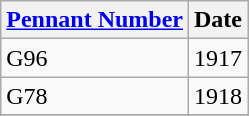<table class="wikitable" style="text-align:left">
<tr>
<th><a href='#'>Pennant Number</a></th>
<th>Date</th>
</tr>
<tr>
<td>G96</td>
<td>1917</td>
</tr>
<tr>
<td>G78</td>
<td>1918</td>
</tr>
<tr>
</tr>
</table>
